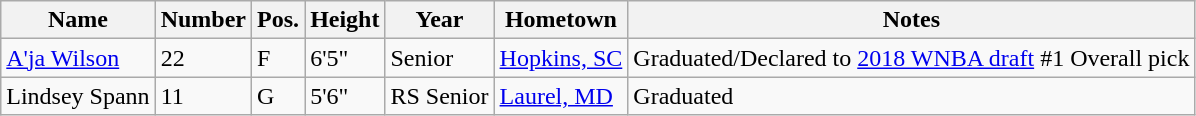<table class="wikitable sortable" border="1">
<tr>
<th>Name</th>
<th>Number</th>
<th>Pos.</th>
<th>Height</th>
<th>Year</th>
<th>Hometown</th>
<th class="unsortable">Notes</th>
</tr>
<tr>
<td><a href='#'>A'ja Wilson</a></td>
<td>22</td>
<td>F</td>
<td>6'5"</td>
<td>Senior</td>
<td><a href='#'>Hopkins, SC</a></td>
<td>Graduated/Declared to <a href='#'>2018 WNBA draft</a> #1 Overall pick</td>
</tr>
<tr>
<td>Lindsey Spann</td>
<td>11</td>
<td>G</td>
<td>5'6"</td>
<td>RS Senior</td>
<td><a href='#'>Laurel, MD</a></td>
<td>Graduated</td>
</tr>
</table>
